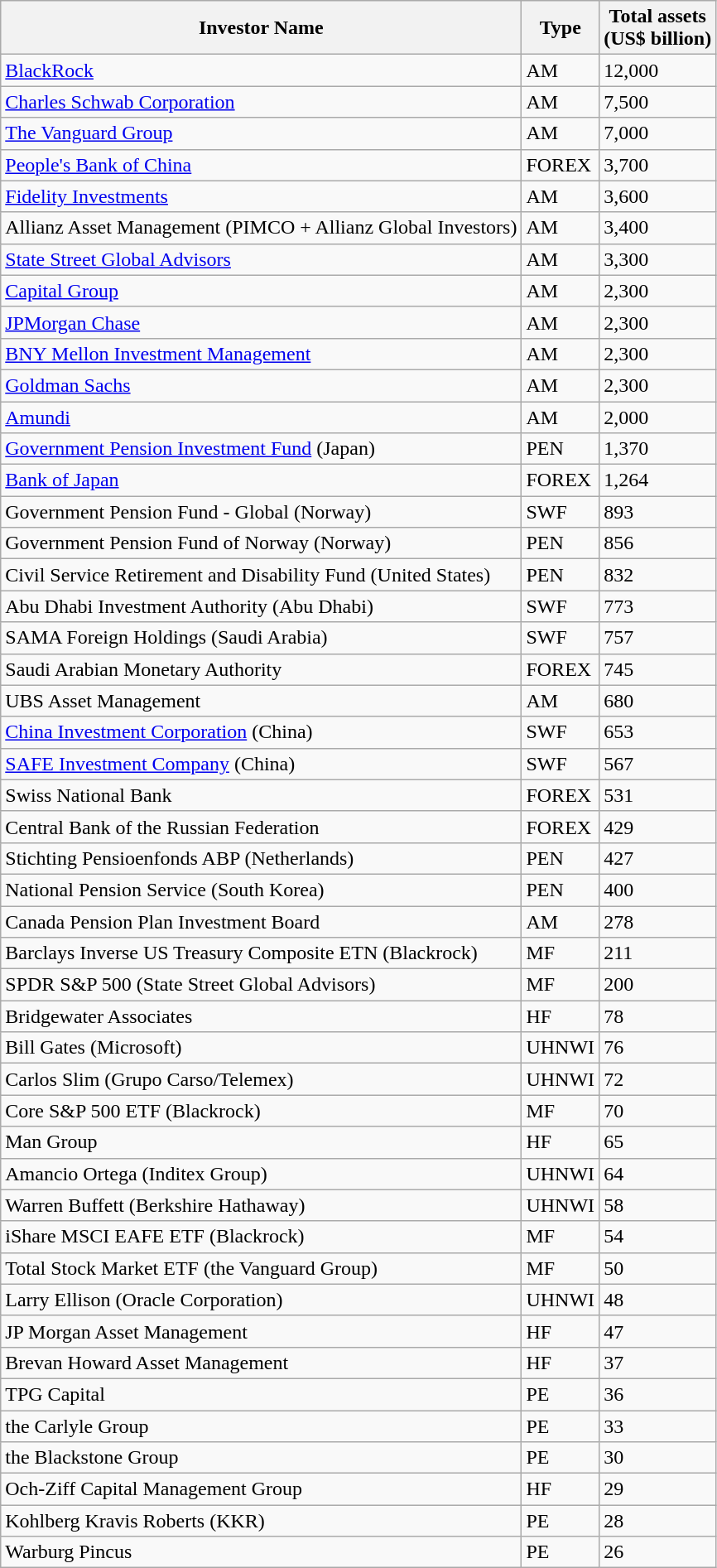<table class="wikitable sortable">
<tr>
<th>Investor Name</th>
<th>Type</th>
<th>Total assets<br>(US$ billion)</th>
</tr>
<tr>
<td><a href='#'>BlackRock</a></td>
<td>AM</td>
<td>12,000</td>
</tr>
<tr>
<td><a href='#'>Charles Schwab Corporation</a></td>
<td>AM</td>
<td>7,500</td>
</tr>
<tr>
<td><a href='#'>The Vanguard Group</a></td>
<td>AM</td>
<td>7,000</td>
</tr>
<tr>
<td><a href='#'>People's Bank of China</a></td>
<td>FOREX</td>
<td>3,700</td>
</tr>
<tr>
<td><a href='#'>Fidelity Investments</a></td>
<td>AM</td>
<td>3,600</td>
</tr>
<tr>
<td>Allianz Asset Management (PIMCO + Allianz Global Investors)</td>
<td>AM</td>
<td>3,400</td>
</tr>
<tr>
<td><a href='#'>State Street Global Advisors</a></td>
<td>AM</td>
<td>3,300</td>
</tr>
<tr>
<td><a href='#'>Capital Group</a></td>
<td>AM</td>
<td>2,300</td>
</tr>
<tr>
<td><a href='#'>JPMorgan Chase</a></td>
<td>AM</td>
<td>2,300</td>
</tr>
<tr>
<td><a href='#'>BNY Mellon Investment Management</a></td>
<td>AM</td>
<td>2,300</td>
</tr>
<tr>
<td><a href='#'>Goldman Sachs</a></td>
<td>AM</td>
<td>2,300</td>
</tr>
<tr>
<td><a href='#'>Amundi</a></td>
<td>AM</td>
<td>2,000</td>
</tr>
<tr>
<td><a href='#'>Government Pension Investment Fund</a> (Japan)</td>
<td>PEN</td>
<td>1,370</td>
</tr>
<tr>
<td><a href='#'>Bank of Japan</a></td>
<td>FOREX</td>
<td>1,264</td>
</tr>
<tr>
<td>Government Pension Fund - Global (Norway)</td>
<td>SWF</td>
<td>893</td>
</tr>
<tr>
<td>Government Pension Fund of Norway (Norway)</td>
<td>PEN</td>
<td>856</td>
</tr>
<tr>
<td>Civil Service Retirement and Disability Fund (United States)</td>
<td>PEN</td>
<td>832</td>
</tr>
<tr>
<td>Abu Dhabi Investment Authority (Abu Dhabi)</td>
<td>SWF</td>
<td>773</td>
</tr>
<tr>
<td>SAMA Foreign Holdings (Saudi Arabia)</td>
<td>SWF</td>
<td>757</td>
</tr>
<tr>
<td>Saudi Arabian Monetary Authority</td>
<td>FOREX</td>
<td>745</td>
</tr>
<tr>
<td>UBS Asset Management</td>
<td>AM</td>
<td>680</td>
</tr>
<tr>
<td><a href='#'>China Investment Corporation</a> (China)</td>
<td>SWF</td>
<td>653</td>
</tr>
<tr>
<td><a href='#'>SAFE Investment Company</a> (China)</td>
<td>SWF</td>
<td>567</td>
</tr>
<tr>
<td>Swiss National Bank</td>
<td>FOREX</td>
<td>531</td>
</tr>
<tr>
<td>Central Bank of the Russian Federation</td>
<td>FOREX</td>
<td>429</td>
</tr>
<tr>
<td>Stichting Pensioenfonds ABP (Netherlands)</td>
<td>PEN</td>
<td>427</td>
</tr>
<tr>
<td>National Pension Service (South Korea)</td>
<td>PEN</td>
<td>400</td>
</tr>
<tr>
<td>Canada Pension Plan Investment Board</td>
<td>AM</td>
<td>278</td>
</tr>
<tr>
<td>Barclays Inverse US Treasury Composite ETN (Blackrock)</td>
<td>MF</td>
<td>211</td>
</tr>
<tr>
<td>SPDR S&P 500 (State Street Global Advisors)</td>
<td>MF</td>
<td>200</td>
</tr>
<tr>
<td>Bridgewater Associates</td>
<td>HF</td>
<td>78</td>
</tr>
<tr>
<td>Bill Gates (Microsoft)</td>
<td>UHNWI</td>
<td>76</td>
</tr>
<tr>
<td>Carlos Slim (Grupo Carso/Telemex)</td>
<td>UHNWI</td>
<td>72</td>
</tr>
<tr>
<td>Core S&P 500 ETF (Blackrock)</td>
<td>MF</td>
<td>70</td>
</tr>
<tr>
<td>Man Group</td>
<td>HF</td>
<td>65</td>
</tr>
<tr>
<td>Amancio Ortega (Inditex Group)</td>
<td>UHNWI</td>
<td>64</td>
</tr>
<tr>
<td>Warren Buffett (Berkshire Hathaway)</td>
<td>UHNWI</td>
<td>58</td>
</tr>
<tr>
<td>iShare MSCI EAFE ETF (Blackrock)</td>
<td>MF</td>
<td>54</td>
</tr>
<tr>
<td>Total Stock Market ETF (the Vanguard Group)</td>
<td>MF</td>
<td>50</td>
</tr>
<tr>
<td>Larry Ellison (Oracle Corporation)</td>
<td>UHNWI</td>
<td>48</td>
</tr>
<tr>
<td>JP Morgan Asset Management</td>
<td>HF</td>
<td>47</td>
</tr>
<tr>
<td>Brevan Howard Asset Management</td>
<td>HF</td>
<td>37</td>
</tr>
<tr>
<td>TPG Capital</td>
<td>PE</td>
<td>36</td>
</tr>
<tr>
<td>the Carlyle Group</td>
<td>PE</td>
<td>33</td>
</tr>
<tr>
<td>the Blackstone Group</td>
<td>PE</td>
<td>30</td>
</tr>
<tr>
<td>Och-Ziff Capital Management Group</td>
<td>HF</td>
<td>29</td>
</tr>
<tr>
<td>Kohlberg Kravis Roberts (KKR)</td>
<td>PE</td>
<td>28</td>
</tr>
<tr>
<td>Warburg Pincus</td>
<td>PE</td>
<td>26</td>
</tr>
</table>
